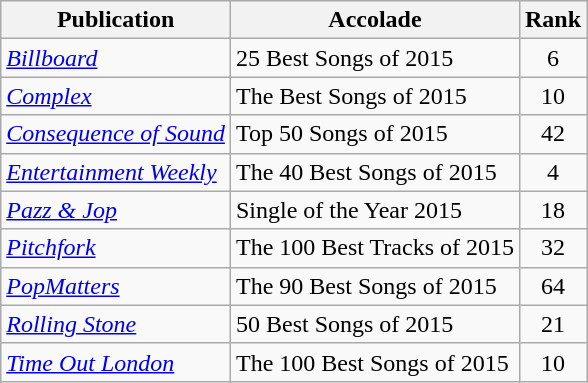<table class="wikitable plainrowheaders">
<tr>
<th>Publication</th>
<th>Accolade</th>
<th>Rank</th>
</tr>
<tr>
<td><em><a href='#'>Billboard</a></em></td>
<td>25 Best Songs of 2015</td>
<td style="text-align:center;">6</td>
</tr>
<tr>
<td><em><a href='#'>Complex</a></em></td>
<td>The Best Songs of 2015</td>
<td style="text-align:center;">10</td>
</tr>
<tr>
<td><em><a href='#'>Consequence of Sound</a></em></td>
<td>Top 50 Songs of 2015</td>
<td style="text-align:center;">42</td>
</tr>
<tr>
<td><em><a href='#'>Entertainment Weekly</a></em></td>
<td>The 40 Best Songs of 2015</td>
<td style="text-align:center;">4</td>
</tr>
<tr>
<td><em><a href='#'>Pazz & Jop</a></em></td>
<td>Single of the Year 2015</td>
<td style="text-align:center;">18</td>
</tr>
<tr>
<td><em><a href='#'>Pitchfork</a></em></td>
<td>The 100 Best Tracks of 2015</td>
<td style="text-align:center;">32</td>
</tr>
<tr>
<td><em><a href='#'>PopMatters</a></em></td>
<td>The 90 Best Songs of 2015</td>
<td style="text-align:center;">64</td>
</tr>
<tr>
<td><em><a href='#'>Rolling Stone</a></em></td>
<td>50 Best Songs of 2015</td>
<td style="text-align:center;">21</td>
</tr>
<tr>
<td><em><a href='#'>Time Out London</a></em></td>
<td>The 100 Best Songs of 2015</td>
<td style="text-align:center;">10</td>
</tr>
</table>
